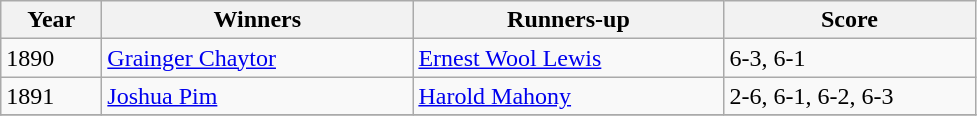<table class="wikitable sortable">
<tr>
<th style="width:60px;">Year</th>
<th style="width:200px;">Winners</th>
<th style="width:200px;">Runners-up</th>
<th style="width:160px;">Score</th>
</tr>
<tr>
<td>1890</td>
<td> <a href='#'>Grainger Chaytor</a></td>
<td> <a href='#'>Ernest Wool Lewis</a></td>
<td>6-3, 6-1</td>
</tr>
<tr>
<td>1891</td>
<td> <a href='#'>Joshua Pim</a></td>
<td> <a href='#'>Harold Mahony</a></td>
<td>2-6, 6-1, 6-2, 6-3</td>
</tr>
<tr>
</tr>
</table>
